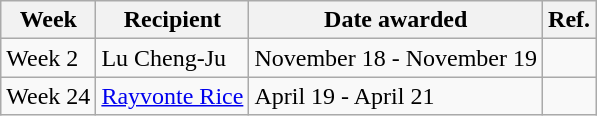<table class="wikitable">
<tr>
<th>Week</th>
<th>Recipient</th>
<th>Date awarded</th>
<th>Ref.</th>
</tr>
<tr>
<td>Week 2</td>
<td>Lu Cheng-Ju</td>
<td>November 18 - November 19</td>
<td></td>
</tr>
<tr>
<td>Week 24</td>
<td><a href='#'>Rayvonte Rice</a></td>
<td>April 19 - April 21</td>
<td></td>
</tr>
</table>
